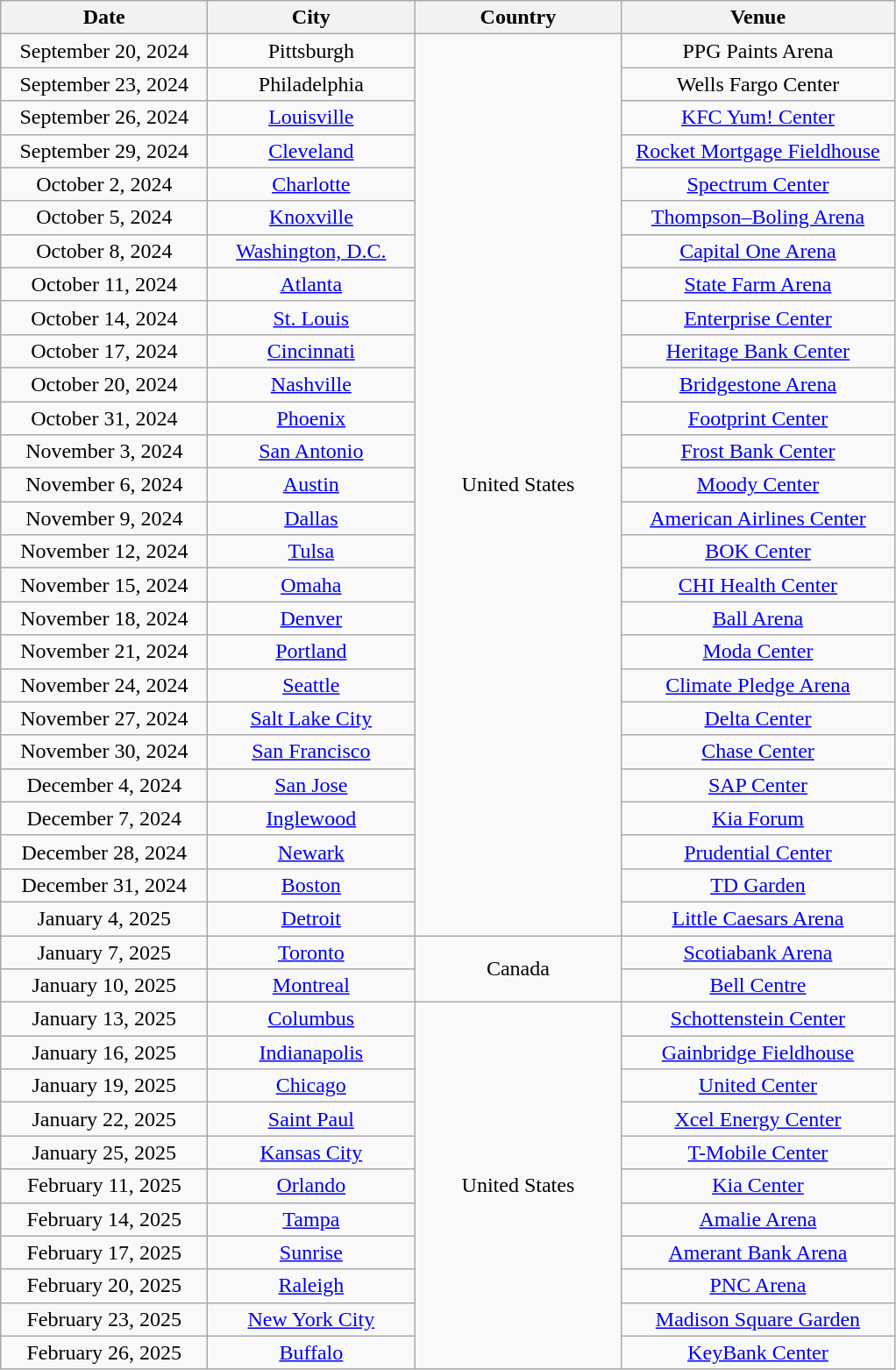<table class="wikitable" style="text-align:center;">
<tr>
<th width="150">Date</th>
<th width="150">City</th>
<th width="150">Country</th>
<th width="200">Venue</th>
</tr>
<tr>
<td>September 20, 2024</td>
<td>Pittsburgh</td>
<td rowspan="27">United States</td>
<td>PPG Paints Arena</td>
</tr>
<tr>
<td>September 23, 2024</td>
<td>Philadelphia</td>
<td>Wells Fargo Center</td>
</tr>
<tr>
<td>September 26, 2024</td>
<td><a href='#'>Louisville</a></td>
<td><a href='#'>KFC Yum! Center</a></td>
</tr>
<tr>
<td>September 29, 2024</td>
<td><a href='#'>Cleveland</a></td>
<td><a href='#'>Rocket Mortgage Fieldhouse</a></td>
</tr>
<tr>
<td>October 2, 2024</td>
<td><a href='#'>Charlotte</a></td>
<td><a href='#'>Spectrum Center</a></td>
</tr>
<tr>
<td>October 5, 2024</td>
<td><a href='#'>Knoxville</a></td>
<td><a href='#'>Thompson–Boling Arena</a></td>
</tr>
<tr>
<td>October 8, 2024</td>
<td><a href='#'>Washington, D.C.</a></td>
<td><a href='#'>Capital One Arena</a></td>
</tr>
<tr>
<td>October 11, 2024</td>
<td><a href='#'>Atlanta</a></td>
<td><a href='#'>State Farm Arena</a></td>
</tr>
<tr>
<td>October 14, 2024</td>
<td><a href='#'>St. Louis</a></td>
<td><a href='#'>Enterprise Center</a></td>
</tr>
<tr>
<td>October 17, 2024</td>
<td><a href='#'>Cincinnati</a></td>
<td><a href='#'>Heritage Bank Center</a></td>
</tr>
<tr>
<td>October 20, 2024</td>
<td><a href='#'>Nashville</a></td>
<td><a href='#'>Bridgestone Arena</a></td>
</tr>
<tr>
<td>October 31, 2024</td>
<td><a href='#'>Phoenix</a></td>
<td><a href='#'>Footprint Center</a></td>
</tr>
<tr>
<td>November 3, 2024</td>
<td><a href='#'>San Antonio</a></td>
<td><a href='#'>Frost Bank Center</a></td>
</tr>
<tr>
<td>November 6, 2024</td>
<td><a href='#'>Austin</a></td>
<td><a href='#'>Moody Center</a></td>
</tr>
<tr>
<td>November 9, 2024</td>
<td><a href='#'>Dallas</a></td>
<td><a href='#'>American Airlines Center</a></td>
</tr>
<tr>
<td>November 12, 2024</td>
<td><a href='#'>Tulsa</a></td>
<td><a href='#'>BOK Center</a></td>
</tr>
<tr>
<td>November 15, 2024</td>
<td><a href='#'>Omaha</a></td>
<td><a href='#'>CHI Health Center</a></td>
</tr>
<tr>
<td>November 18, 2024</td>
<td><a href='#'>Denver</a></td>
<td><a href='#'>Ball Arena</a></td>
</tr>
<tr>
<td>November 21, 2024</td>
<td><a href='#'>Portland</a></td>
<td><a href='#'>Moda Center</a></td>
</tr>
<tr>
<td>November 24, 2024</td>
<td><a href='#'>Seattle</a></td>
<td><a href='#'>Climate Pledge Arena</a></td>
</tr>
<tr>
<td>November 27, 2024</td>
<td><a href='#'>Salt Lake City</a></td>
<td><a href='#'>Delta Center</a></td>
</tr>
<tr>
<td>November 30, 2024</td>
<td><a href='#'>San Francisco</a></td>
<td><a href='#'>Chase Center</a></td>
</tr>
<tr>
<td>December 4, 2024</td>
<td><a href='#'>San Jose</a></td>
<td><a href='#'>SAP Center</a></td>
</tr>
<tr>
<td>December 7, 2024</td>
<td><a href='#'>Inglewood</a></td>
<td><a href='#'>Kia Forum</a></td>
</tr>
<tr>
<td>December 28, 2024</td>
<td><a href='#'>Newark</a></td>
<td><a href='#'>Prudential Center</a></td>
</tr>
<tr>
<td>December 31, 2024</td>
<td><a href='#'>Boston</a></td>
<td><a href='#'>TD Garden</a></td>
</tr>
<tr>
<td>January 4, 2025</td>
<td><a href='#'>Detroit</a></td>
<td><a href='#'>Little Caesars Arena</a></td>
</tr>
<tr>
<td>January 7, 2025</td>
<td><a href='#'>Toronto</a></td>
<td rowspan="2">Canada</td>
<td><a href='#'>Scotiabank Arena</a></td>
</tr>
<tr>
<td>January 10, 2025</td>
<td><a href='#'>Montreal</a></td>
<td><a href='#'>Bell Centre</a></td>
</tr>
<tr>
<td>January 13, 2025</td>
<td><a href='#'>Columbus</a></td>
<td rowspan="11">United States</td>
<td><a href='#'>Schottenstein Center</a></td>
</tr>
<tr>
<td>January 16, 2025</td>
<td><a href='#'>Indianapolis</a></td>
<td><a href='#'>Gainbridge Fieldhouse</a></td>
</tr>
<tr>
<td>January 19, 2025</td>
<td><a href='#'>Chicago</a></td>
<td><a href='#'>United Center</a></td>
</tr>
<tr>
<td>January 22, 2025</td>
<td><a href='#'>Saint Paul</a></td>
<td><a href='#'>Xcel Energy Center</a></td>
</tr>
<tr>
<td>January 25, 2025</td>
<td><a href='#'>Kansas City</a></td>
<td><a href='#'>T-Mobile Center</a></td>
</tr>
<tr>
<td>February 11, 2025</td>
<td><a href='#'>Orlando</a></td>
<td><a href='#'>Kia Center</a></td>
</tr>
<tr>
<td>February 14, 2025</td>
<td><a href='#'>Tampa</a></td>
<td><a href='#'>Amalie Arena</a></td>
</tr>
<tr>
<td>February 17, 2025</td>
<td><a href='#'>Sunrise</a></td>
<td><a href='#'>Amerant Bank Arena</a></td>
</tr>
<tr>
<td>February 20, 2025</td>
<td><a href='#'>Raleigh</a></td>
<td><a href='#'>PNC Arena</a></td>
</tr>
<tr>
<td>February 23, 2025</td>
<td><a href='#'>New York City</a></td>
<td><a href='#'>Madison Square Garden</a></td>
</tr>
<tr>
<td>February 26, 2025</td>
<td><a href='#'>Buffalo</a></td>
<td><a href='#'>KeyBank Center</a></td>
</tr>
</table>
